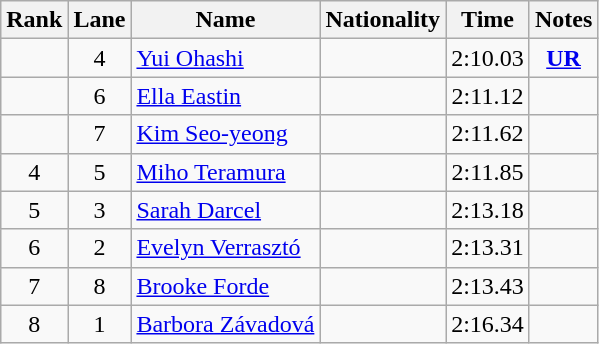<table class="wikitable sortable" style="text-align:center">
<tr>
<th>Rank</th>
<th>Lane</th>
<th>Name</th>
<th>Nationality</th>
<th>Time</th>
<th>Notes</th>
</tr>
<tr>
<td></td>
<td>4</td>
<td align="left"><a href='#'>Yui Ohashi</a></td>
<td align="left"></td>
<td>2:10.03</td>
<td><strong><a href='#'>UR</a></strong></td>
</tr>
<tr>
<td></td>
<td>6</td>
<td align="left"><a href='#'>Ella Eastin</a></td>
<td align="left"></td>
<td>2:11.12</td>
<td></td>
</tr>
<tr>
<td></td>
<td>7</td>
<td align="left"><a href='#'>Kim Seo-yeong</a></td>
<td align="left"></td>
<td>2:11.62</td>
<td></td>
</tr>
<tr>
<td>4</td>
<td>5</td>
<td align="left"><a href='#'>Miho Teramura</a></td>
<td align="left"></td>
<td>2:11.85</td>
<td></td>
</tr>
<tr>
<td>5</td>
<td>3</td>
<td align="left"><a href='#'>Sarah Darcel</a></td>
<td align="left"></td>
<td>2:13.18</td>
<td></td>
</tr>
<tr>
<td>6</td>
<td>2</td>
<td align="left"><a href='#'>Evelyn Verrasztó</a></td>
<td align="left"></td>
<td>2:13.31</td>
<td></td>
</tr>
<tr>
<td>7</td>
<td>8</td>
<td align="left"><a href='#'>Brooke Forde</a></td>
<td align="left"></td>
<td>2:13.43</td>
<td></td>
</tr>
<tr>
<td>8</td>
<td>1</td>
<td align="left"><a href='#'>Barbora Závadová</a></td>
<td align="left"></td>
<td>2:16.34</td>
<td></td>
</tr>
</table>
